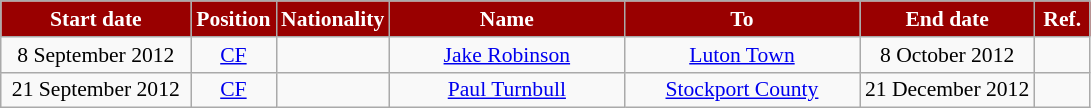<table class="wikitable"  style="text-align:center; font-size:90%; ">
<tr>
<th style="background:#990000; color:white; width:120px;">Start date</th>
<th style="background:#990000; color:white; width:50px;">Position</th>
<th style="background:#990000; color:white; width:50px;">Nationality</th>
<th style="background:#990000; color:white; width:150px;">Name</th>
<th style="background:#990000; color:white; width:150px;">To</th>
<th style="background:#990000; color:white; width:110px;">End date</th>
<th style="background:#990000; color:white; width:30px;">Ref.</th>
</tr>
<tr>
<td>8 September 2012</td>
<td><a href='#'>CF</a></td>
<td></td>
<td><a href='#'>Jake Robinson</a></td>
<td><a href='#'>Luton Town</a></td>
<td>8 October 2012</td>
<td></td>
</tr>
<tr>
<td>21 September 2012</td>
<td><a href='#'>CF</a></td>
<td></td>
<td><a href='#'>Paul Turnbull</a></td>
<td><a href='#'>Stockport County</a></td>
<td>21 December 2012</td>
<td></td>
</tr>
</table>
